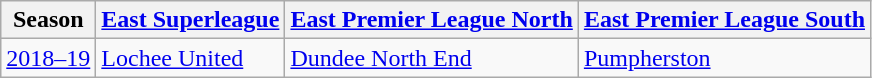<table class="wikitable">
<tr>
<th rowspan=1>Season</th>
<th colspan=1><a href='#'>East Superleague</a></th>
<th rowspan=1><a href='#'>East Premier League North</a></th>
<th rowspan=1><a href='#'>East Premier League South</a></th>
</tr>
<tr>
<td style="text-align:left;"><a href='#'>2018–19</a></td>
<td><a href='#'>Lochee United</a></td>
<td><a href='#'>Dundee North End</a></td>
<td><a href='#'>Pumpherston</a></td>
</tr>
</table>
